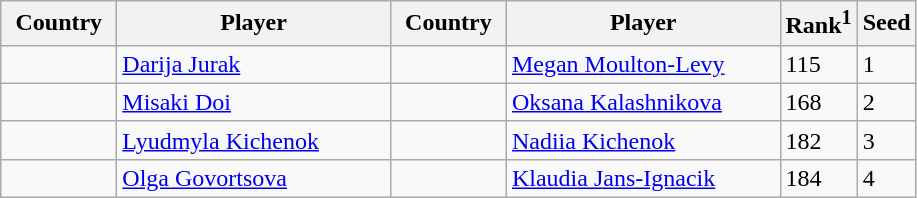<table class="sortable wikitable">
<tr>
<th width="70">Country</th>
<th width="175">Player</th>
<th width="70">Country</th>
<th width="175">Player</th>
<th>Rank<sup>1</sup></th>
<th>Seed</th>
</tr>
<tr>
<td></td>
<td><a href='#'>Darija Jurak</a></td>
<td></td>
<td><a href='#'>Megan Moulton-Levy</a></td>
<td>115</td>
<td>1</td>
</tr>
<tr>
<td></td>
<td><a href='#'>Misaki Doi</a></td>
<td></td>
<td><a href='#'>Oksana Kalashnikova</a></td>
<td>168</td>
<td>2</td>
</tr>
<tr>
<td></td>
<td><a href='#'>Lyudmyla Kichenok</a></td>
<td></td>
<td><a href='#'>Nadiia Kichenok</a></td>
<td>182</td>
<td>3</td>
</tr>
<tr>
<td></td>
<td><a href='#'>Olga Govortsova</a></td>
<td></td>
<td><a href='#'>Klaudia Jans-Ignacik</a></td>
<td>184</td>
<td>4</td>
</tr>
</table>
